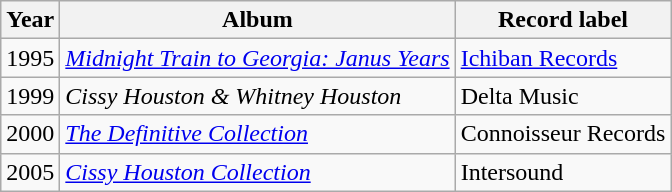<table class="wikitable">
<tr>
<th>Year</th>
<th>Album</th>
<th>Record label</th>
</tr>
<tr>
<td>1995</td>
<td><em><a href='#'>Midnight Train to Georgia: Janus Years</a></em></td>
<td><a href='#'>Ichiban Records</a></td>
</tr>
<tr>
<td>1999</td>
<td><em>Cissy Houston & Whitney Houston</em></td>
<td>Delta Music</td>
</tr>
<tr>
<td>2000</td>
<td><em><a href='#'>The Definitive Collection</a></em></td>
<td>Connoisseur Records</td>
</tr>
<tr>
<td>2005</td>
<td><em><a href='#'>Cissy Houston Collection</a></em></td>
<td>Intersound</td>
</tr>
</table>
